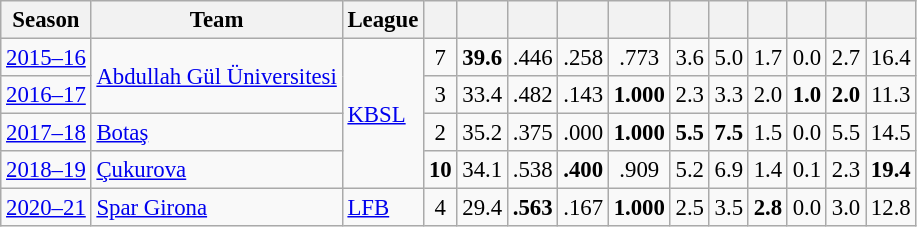<table class="wikitable sortable" style="font-size:95%; text-align:center;">
<tr>
<th>Season</th>
<th>Team</th>
<th>League</th>
<th></th>
<th></th>
<th></th>
<th></th>
<th></th>
<th></th>
<th></th>
<th></th>
<th></th>
<th></th>
<th></th>
</tr>
<tr>
<td><a href='#'>2015–16</a></td>
<td align=left rowspan=2><a href='#'>Abdullah Gül Üniversitesi</a></td>
<td rowspan=4 align=left> <a href='#'>KBSL</a></td>
<td>7</td>
<td><strong>39.6</strong></td>
<td>.446</td>
<td>.258</td>
<td>.773</td>
<td>3.6</td>
<td>5.0</td>
<td>1.7</td>
<td>0.0</td>
<td>2.7</td>
<td>16.4</td>
</tr>
<tr>
<td><a href='#'>2016–17</a></td>
<td>3</td>
<td>33.4</td>
<td>.482</td>
<td>.143</td>
<td><strong>1.000</strong></td>
<td>2.3</td>
<td>3.3</td>
<td>2.0</td>
<td><strong>1.0</strong></td>
<td><strong>2.0</strong></td>
<td>11.3</td>
</tr>
<tr>
<td><a href='#'>2017–18</a></td>
<td align=left><a href='#'>Botaş</a></td>
<td>2</td>
<td>35.2</td>
<td>.375</td>
<td>.000</td>
<td><strong>1.000</strong></td>
<td><strong>5.5</strong></td>
<td><strong>7.5</strong></td>
<td>1.5</td>
<td>0.0</td>
<td>5.5</td>
<td>14.5</td>
</tr>
<tr>
<td><a href='#'>2018–19</a></td>
<td align=left><a href='#'>Çukurova</a></td>
<td><strong>10</strong></td>
<td>34.1</td>
<td>.538</td>
<td><strong>.400</strong></td>
<td>.909</td>
<td>5.2</td>
<td>6.9</td>
<td>1.4</td>
<td>0.1</td>
<td>2.3</td>
<td><strong>19.4</strong></td>
</tr>
<tr>
<td><a href='#'>2020–21</a></td>
<td align=left><a href='#'>Spar Girona</a></td>
<td align=left> <a href='#'>LFB</a></td>
<td>4</td>
<td>29.4</td>
<td><strong>.563</strong></td>
<td>.167</td>
<td><strong>1.000</strong></td>
<td>2.5</td>
<td>3.5</td>
<td><strong>2.8</strong></td>
<td>0.0</td>
<td>3.0</td>
<td>12.8</td>
</tr>
</table>
